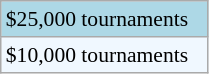<table class="wikitable"  style="font-size:90%; width:11%;">
<tr style="background:lightblue;">
<td>$25,000 tournaments</td>
</tr>
<tr bgcolor="#f0f8ff">
<td>$10,000 tournaments</td>
</tr>
</table>
